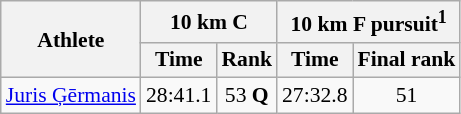<table class="wikitable" border="1" style="font-size:90%">
<tr>
<th rowspan=2>Athlete</th>
<th colspan=2>10 km C</th>
<th colspan=2>10 km F pursuit<sup>1</sup></th>
</tr>
<tr>
<th>Time</th>
<th>Rank</th>
<th>Time</th>
<th>Final rank</th>
</tr>
<tr>
<td><a href='#'>Juris Ģērmanis</a></td>
<td align=center>28:41.1</td>
<td align=center>53 <strong>Q</strong></td>
<td align=center>27:32.8</td>
<td align=center>51</td>
</tr>
</table>
